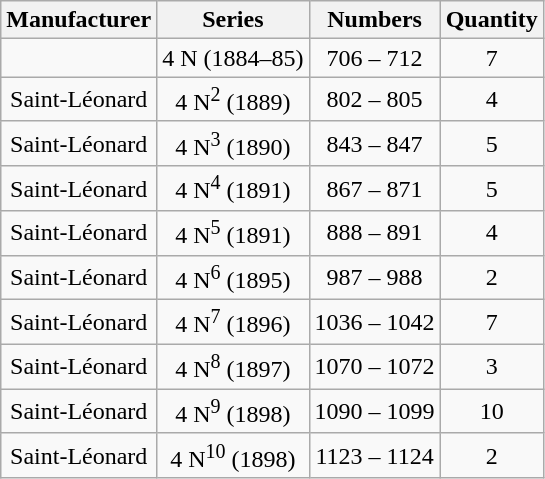<table class="wikitable" style=text-align:center>
<tr>
<th>Manufacturer</th>
<th>Series</th>
<th>Numbers</th>
<th>Quantity</th>
</tr>
<tr>
<td></td>
<td>4 N (1884–85)</td>
<td>706 –  712</td>
<td>7</td>
</tr>
<tr>
<td>Saint-Léonard</td>
<td>4 N<sup>2</sup> (1889)</td>
<td>802 –  805</td>
<td>4</td>
</tr>
<tr>
<td>Saint-Léonard</td>
<td>4 N<sup>3</sup> (1890)</td>
<td>843 –  847</td>
<td>5</td>
</tr>
<tr>
<td>Saint-Léonard</td>
<td>4 N<sup>4</sup> (1891)</td>
<td>867 –  871</td>
<td>5</td>
</tr>
<tr>
<td>Saint-Léonard</td>
<td>4 N<sup>5</sup> (1891)</td>
<td>888 –  891</td>
<td>4</td>
</tr>
<tr>
<td>Saint-Léonard</td>
<td>4 N<sup>6</sup> (1895)</td>
<td>987 –  988</td>
<td>2</td>
</tr>
<tr>
<td>Saint-Léonard</td>
<td>4 N<sup>7</sup> (1896)</td>
<td>1036 – 1042</td>
<td>7</td>
</tr>
<tr>
<td>Saint-Léonard</td>
<td>4 N<sup>8</sup> (1897)</td>
<td>1070 – 1072</td>
<td>3</td>
</tr>
<tr>
<td>Saint-Léonard</td>
<td>4 N<sup>9</sup> (1898)</td>
<td>1090 – 1099</td>
<td>10</td>
</tr>
<tr>
<td>Saint-Léonard</td>
<td>4 N<sup>10</sup> (1898)</td>
<td>1123 – 1124</td>
<td>2</td>
</tr>
</table>
